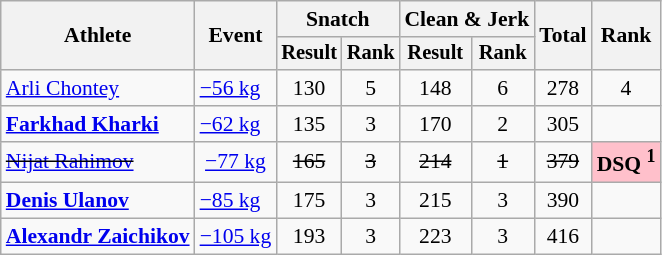<table class="wikitable" style="font-size:90%">
<tr>
<th rowspan="2">Athlete</th>
<th rowspan="2">Event</th>
<th colspan="2">Snatch</th>
<th colspan="2">Clean & Jerk</th>
<th rowspan="2">Total</th>
<th rowspan="2">Rank</th>
</tr>
<tr style="font-size:95%">
<th>Result</th>
<th>Rank</th>
<th>Result</th>
<th>Rank</th>
</tr>
<tr align=center>
<td align=left><a href='#'>Arli Chontey</a></td>
<td align=left><a href='#'>−56 kg</a></td>
<td>130</td>
<td>5</td>
<td>148</td>
<td>6</td>
<td>278</td>
<td>4</td>
</tr>
<tr align=center>
<td align=left><strong><a href='#'>Farkhad Kharki</a></strong></td>
<td align=left><a href='#'>−62 kg</a></td>
<td>135</td>
<td>3</td>
<td>170</td>
<td>2</td>
<td>305</td>
<td></td>
</tr>
<tr align=center>
<td align=left><s><a href='#'>Nijat Rahimov</a></s></td>
<td><a href='#'>−77 kg</a></td>
<td><s>165</s></td>
<td><s>3</s></td>
<td><s>214</s></td>
<td><s>1</s></td>
<td><s>379</s></td>
<td bgcolor="pink"><strong>DSQ     <sup>1</sup></strong></td>
</tr>
<tr align=center>
<td align=left><strong><a href='#'>Denis Ulanov</a></strong></td>
<td align=left><a href='#'>−85 kg</a></td>
<td>175</td>
<td>3</td>
<td>215</td>
<td>3</td>
<td>390</td>
<td></td>
</tr>
<tr align=center>
<td align=left><strong><a href='#'>Alexandr Zaichikov</a></strong></td>
<td align=left><a href='#'>−105 kg</a></td>
<td>193</td>
<td>3</td>
<td>223</td>
<td>3</td>
<td>416</td>
<td></td>
</tr>
</table>
